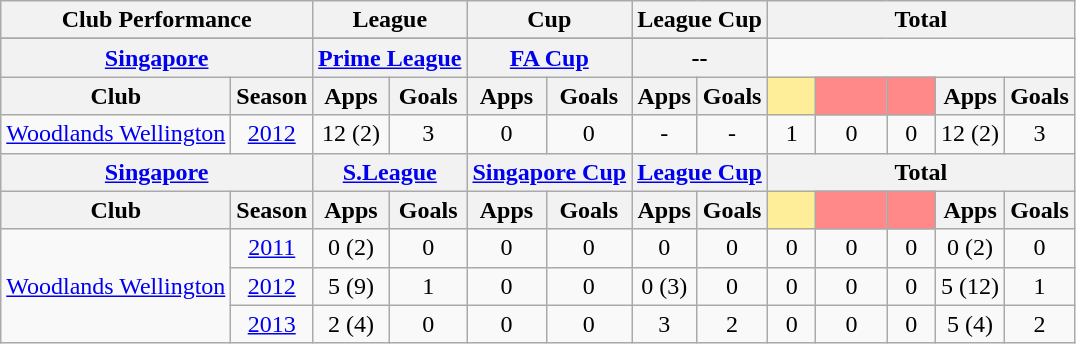<table class="wikitable" style="text-align:center;">
<tr>
<th colspan="2">Club Performance</th>
<th colspan="2">League</th>
<th colspan="2">Cup</th>
<th colspan="2">League Cup</th>
<th colspan="5" rowspan="2">Total</th>
</tr>
<tr>
</tr>
<tr>
<th colspan="2"><a href='#'>Singapore</a></th>
<th colspan="2"><a href='#'>Prime League</a></th>
<th colspan="2"><a href='#'>FA Cup</a></th>
<th colspan="2">--</th>
</tr>
<tr>
<th>Club</th>
<th>Season</th>
<th>Apps</th>
<th>Goals</th>
<th>Apps</th>
<th>Goals</th>
<th>Apps</th>
<th>Goals</th>
<th style="width:25px; background:#fe9;"></th>
<th style="width:40px; background:#ff8888;"></th>
<th style="width:25px; background:#ff8888;"></th>
<th>Apps</th>
<th>Goals</th>
</tr>
<tr>
<td rowspan="1"><a href='#'>Woodlands Wellington</a></td>
<td><a href='#'>2012</a></td>
<td>12 (2)</td>
<td>3</td>
<td>0</td>
<td>0</td>
<td>-</td>
<td>-</td>
<td>1</td>
<td>0</td>
<td>0</td>
<td>12 (2)</td>
<td>3</td>
</tr>
<tr>
<th colspan="2"><a href='#'>Singapore</a></th>
<th colspan="2"><a href='#'>S.League</a></th>
<th colspan="2"><a href='#'>Singapore Cup</a></th>
<th colspan="2"><a href='#'>League Cup</a></th>
<th colspan="5" rowspan="1">Total</th>
</tr>
<tr>
<th>Club</th>
<th>Season</th>
<th>Apps</th>
<th>Goals</th>
<th>Apps</th>
<th>Goals</th>
<th>Apps</th>
<th>Goals</th>
<th style="width:25px; background:#fe9;"></th>
<th style="width:40px; background:#ff8888;"></th>
<th style="width:25px; background:#ff8888;"></th>
<th>Apps</th>
<th>Goals</th>
</tr>
<tr>
<td rowspan="3"><a href='#'>Woodlands Wellington</a></td>
<td><a href='#'>2011</a></td>
<td>0 (2)</td>
<td>0</td>
<td>0</td>
<td>0</td>
<td>0</td>
<td>0</td>
<td>0</td>
<td>0</td>
<td>0</td>
<td>0 (2)</td>
<td>0</td>
</tr>
<tr>
<td><a href='#'>2012</a></td>
<td>5 (9)</td>
<td>1</td>
<td>0</td>
<td>0</td>
<td>0 (3)</td>
<td>0</td>
<td>0</td>
<td>0</td>
<td>0</td>
<td>5 (12)</td>
<td>1</td>
</tr>
<tr>
<td><a href='#'>2013</a></td>
<td>2 (4)</td>
<td>0</td>
<td>0</td>
<td>0</td>
<td>3</td>
<td>2</td>
<td>0</td>
<td>0</td>
<td>0</td>
<td>5 (4)</td>
<td>2</td>
</tr>
</table>
